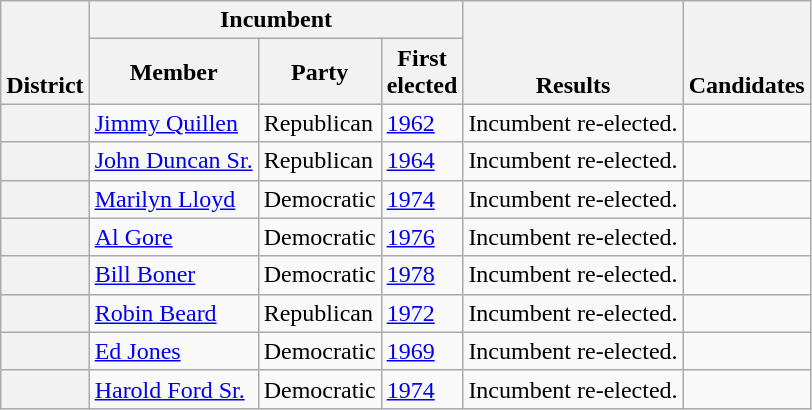<table class=wikitable>
<tr valign=bottom>
<th rowspan=2>District</th>
<th colspan=3>Incumbent</th>
<th rowspan=2>Results</th>
<th rowspan=2>Candidates</th>
</tr>
<tr>
<th>Member</th>
<th>Party</th>
<th>First<br>elected</th>
</tr>
<tr>
<th></th>
<td><a href='#'>Jimmy Quillen</a></td>
<td>Republican</td>
<td><a href='#'>1962</a></td>
<td>Incumbent re-elected.</td>
<td nowrap></td>
</tr>
<tr>
<th></th>
<td><a href='#'>John Duncan Sr.</a></td>
<td>Republican</td>
<td><a href='#'>1964</a></td>
<td>Incumbent re-elected.</td>
<td nowrap></td>
</tr>
<tr>
<th></th>
<td><a href='#'>Marilyn Lloyd</a></td>
<td>Democratic</td>
<td><a href='#'>1974</a></td>
<td>Incumbent re-elected.</td>
<td nowrap></td>
</tr>
<tr>
<th></th>
<td><a href='#'>Al Gore</a></td>
<td>Democratic</td>
<td><a href='#'>1976</a></td>
<td>Incumbent re-elected.</td>
<td nowrap></td>
</tr>
<tr>
<th></th>
<td><a href='#'>Bill Boner</a></td>
<td>Democratic</td>
<td><a href='#'>1978</a></td>
<td>Incumbent re-elected.</td>
<td nowrap></td>
</tr>
<tr>
<th></th>
<td><a href='#'>Robin Beard</a></td>
<td>Republican</td>
<td><a href='#'>1972</a></td>
<td>Incumbent re-elected.</td>
<td nowrap></td>
</tr>
<tr>
<th></th>
<td><a href='#'>Ed Jones</a></td>
<td>Democratic</td>
<td><a href='#'>1969 </a></td>
<td>Incumbent re-elected.</td>
<td nowrap></td>
</tr>
<tr>
<th></th>
<td><a href='#'>Harold Ford Sr.</a></td>
<td>Democratic</td>
<td><a href='#'>1974</a></td>
<td>Incumbent re-elected.</td>
<td nowrap></td>
</tr>
</table>
